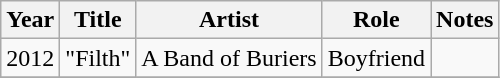<table class="wikitable sortable">
<tr>
<th>Year</th>
<th>Title</th>
<th>Artist</th>
<th>Role</th>
<th>Notes</th>
</tr>
<tr>
<td>2012</td>
<td>"Filth"</td>
<td>A Band of Buriers</td>
<td>Boyfriend</td>
<td></td>
</tr>
<tr>
</tr>
</table>
